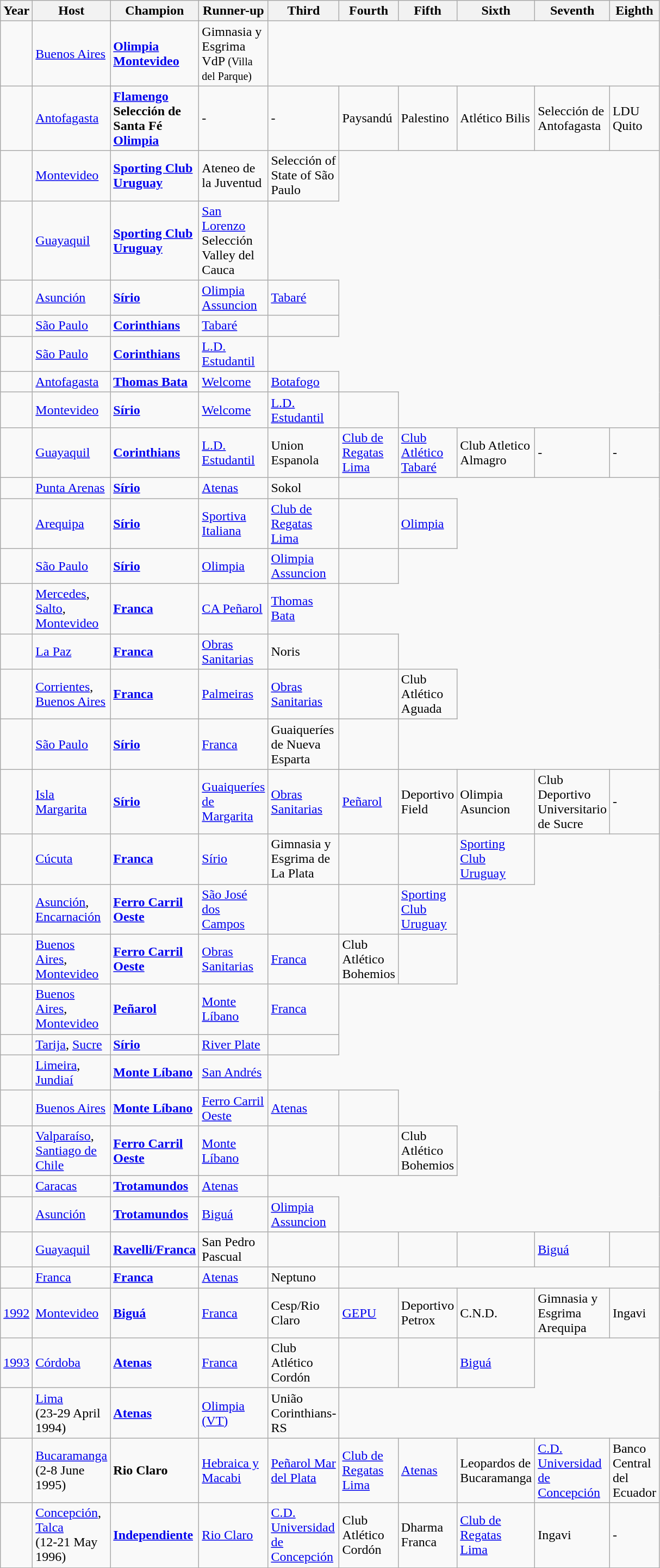<table class="wikitable sortable" style="text-align:left" width="800">
<tr>
<th width=50px>Year</th>
<th width=250px>Host</th>
<th width=250px>Champion</th>
<th width=250px>Runner-up</th>
<th width=250px>Third</th>
<th width=250px>Fourth</th>
<th width=250px>Fifth</th>
<th width=250px>Sixth</th>
<th width=250px>Seventh</th>
<th width=250px>Eighth</th>
</tr>
<tr>
<td></td>
<td> <a href='#'>Buenos Aires</a></td>
<td> <strong><a href='#'>Olimpia Montevideo</a></strong></td>
<td> Gimnasia y Esgrima VdP <small>(Villa del Parque)</small></td>
</tr>
<tr>
<td></td>
<td> <a href='#'>Antofagasta</a></td>
<td> <strong><a href='#'>Flamengo</a></strong><br> <strong>Selección de Santa Fé</strong><br> <strong><a href='#'>Olimpia</a></strong></td>
<td>-</td>
<td>-</td>
<td> Paysandú </td>
<td> Palestino</td>
<td> Atlético Bilis</td>
<td> Selección de Antofagasta</td>
<td> LDU Quito </td>
</tr>
<tr>
<td></td>
<td> <a href='#'>Montevideo</a></td>
<td> <strong><a href='#'>Sporting Club Uruguay</a></strong></td>
<td> Ateneo de la Juventud</td>
<td> Selección of State of São Paulo</td>
</tr>
<tr>
<td></td>
<td> <a href='#'>Guayaquil</a></td>
<td> <strong><a href='#'>Sporting Club Uruguay</a></strong></td>
<td> <a href='#'>San Lorenzo</a><br> Selección Valley del Cauca</td>
</tr>
<tr>
<td></td>
<td> <a href='#'>Asunción</a></td>
<td> <strong><a href='#'>Sírio</a></strong> </td>
<td> <a href='#'>Olimpia Assuncion</a></td>
<td> <a href='#'>Tabaré</a></td>
</tr>
<tr>
<td></td>
<td> <a href='#'>São Paulo</a></td>
<td> <strong><a href='#'>Corinthians</a></strong> </td>
<td> <a href='#'>Tabaré</a></td>
<td></td>
</tr>
<tr>
<td></td>
<td> <a href='#'>São Paulo</a></td>
<td> <strong><a href='#'>Corinthians</a></strong></td>
<td> <a href='#'>L.D. Estudantil</a></td>
</tr>
<tr>
<td></td>
<td> <a href='#'>Antofagasta</a></td>
<td> <strong><a href='#'>Thomas Bata</a></strong></td>
<td> <a href='#'>Welcome</a></td>
<td> <a href='#'>Botafogo</a></td>
</tr>
<tr>
<td></td>
<td> <a href='#'>Montevideo</a></td>
<td> <strong><a href='#'>Sírio</a></strong></td>
<td> <a href='#'>Welcome</a></td>
<td> <a href='#'>L.D. Estudantil</a></td>
<td></td>
</tr>
<tr>
<td></td>
<td> <a href='#'>Guayaquil</a></td>
<td> <strong><a href='#'>Corinthians</a></strong> </td>
<td> <a href='#'>L.D. Estudantil</a></td>
<td> Union Espanola</td>
<td> <a href='#'>Club de Regatas Lima</a></td>
<td> <a href='#'>Club Atlético Tabaré</a></td>
<td> Club Atletico Almagro</td>
<td>-</td>
<td>-</td>
</tr>
<tr>
<td></td>
<td> <a href='#'>Punta Arenas</a></td>
<td> <strong><a href='#'>Sírio</a></strong></td>
<td> <a href='#'>Atenas</a></td>
<td> Sokol</td>
<td></td>
</tr>
<tr>
<td></td>
<td> <a href='#'>Arequipa</a></td>
<td> <strong><a href='#'>Sírio</a></strong></td>
<td> <a href='#'>Sportiva Italiana</a></td>
<td> <a href='#'>Club de Regatas Lima</a></td>
<td></td>
<td> <a href='#'>Olimpia</a></td>
</tr>
<tr>
<td></td>
<td> <a href='#'>São Paulo</a></td>
<td> <strong><a href='#'>Sírio</a></strong></td>
<td> <a href='#'>Olimpia</a></td>
<td> <a href='#'>Olimpia Assuncion</a></td>
<td></td>
</tr>
<tr>
<td></td>
<td> <a href='#'>Mercedes</a>, <a href='#'>Salto</a>, <a href='#'>Montevideo</a></td>
<td> <strong><a href='#'>Franca</a></strong></td>
<td> <a href='#'>CA Peñarol</a></td>
<td> <a href='#'>Thomas Bata</a></td>
</tr>
<tr>
<td></td>
<td> <a href='#'>La Paz</a></td>
<td> <strong><a href='#'>Franca</a></strong></td>
<td> <a href='#'>Obras Sanitarias</a></td>
<td> Noris</td>
<td></td>
</tr>
<tr>
<td></td>
<td> <a href='#'>Corrientes</a>, <a href='#'>Buenos Aires</a></td>
<td> <strong><a href='#'>Franca</a></strong></td>
<td> <a href='#'>Palmeiras</a></td>
<td> <a href='#'>Obras Sanitarias</a></td>
<td></td>
<td> Club Atlético Aguada</td>
</tr>
<tr>
<td></td>
<td> <a href='#'>São Paulo</a></td>
<td> <strong><a href='#'>Sírio</a></strong></td>
<td> <a href='#'>Franca</a></td>
<td> Guaiqueríes de Nueva Esparta</td>
<td></td>
</tr>
<tr>
<td></td>
<td> <a href='#'>Isla Margarita</a></td>
<td> <strong><a href='#'>Sírio</a></strong> </td>
<td> <a href='#'>Guaiqueríes de Margarita</a></td>
<td> <a href='#'>Obras Sanitarias</a></td>
<td> <a href='#'>Peñarol</a></td>
<td> Deportivo Field</td>
<td> Olimpia Asuncion</td>
<td> Club Deportivo Universitario de Sucre</td>
<td>-</td>
</tr>
<tr>
<td></td>
<td> <a href='#'>Cúcuta</a></td>
<td> <strong><a href='#'>Franca</a></strong> </td>
<td> <a href='#'>Sírio</a></td>
<td> Gimnasia y Esgrima de La Plata</td>
<td></td>
<td></td>
<td> <a href='#'>Sporting Club Uruguay</a></td>
</tr>
<tr>
<td></td>
<td> <a href='#'>Asunción</a>, <a href='#'>Encarnación</a></td>
<td> <strong><a href='#'>Ferro Carril Oeste</a></strong></td>
<td> <a href='#'>São José dos Campos</a></td>
<td></td>
<td></td>
<td> <a href='#'>Sporting Club Uruguay</a></td>
</tr>
<tr>
<td></td>
<td> <a href='#'>Buenos Aires</a>,  <a href='#'>Montevideo</a></td>
<td> <strong><a href='#'>Ferro Carril Oeste</a></strong></td>
<td> <a href='#'>Obras Sanitarias</a></td>
<td> <a href='#'>Franca</a></td>
<td> Club Atlético Bohemios</td>
<td></td>
</tr>
<tr>
<td></td>
<td> <a href='#'>Buenos Aires</a>,  <a href='#'>Montevideo</a></td>
<td> <strong><a href='#'>Peñarol</a></strong></td>
<td> <a href='#'>Monte Líbano</a></td>
<td> <a href='#'>Franca</a></td>
</tr>
<tr>
<td></td>
<td> <a href='#'>Tarija</a>, <a href='#'>Sucre</a></td>
<td> <strong><a href='#'>Sírio</a></strong></td>
<td> <a href='#'>River Plate</a></td>
<td></td>
</tr>
<tr>
<td></td>
<td> <a href='#'>Limeira</a>, <a href='#'>Jundiaí</a></td>
<td> <strong><a href='#'>Monte Líbano</a></strong> </td>
<td> <a href='#'>San Andrés</a></td>
</tr>
<tr>
<td></td>
<td> <a href='#'>Buenos Aires</a></td>
<td> <strong><a href='#'>Monte Líbano</a></strong></td>
<td> <a href='#'>Ferro Carril Oeste</a></td>
<td> <a href='#'>Atenas</a></td>
<td></td>
</tr>
<tr>
<td></td>
<td> <a href='#'>Valparaíso</a>, <a href='#'>Santiago de Chile</a></td>
<td> <strong><a href='#'>Ferro Carril Oeste</a></strong></td>
<td> <a href='#'>Monte Líbano</a></td>
<td></td>
<td></td>
<td> Club Atlético Bohemios</td>
</tr>
<tr>
<td></td>
<td> <a href='#'>Caracas</a></td>
<td> <strong><a href='#'>Trotamundos</a></strong></td>
<td> <a href='#'>Atenas</a></td>
</tr>
<tr>
<td></td>
<td> <a href='#'>Asunción</a></td>
<td> <strong><a href='#'>Trotamundos</a></strong></td>
<td> <a href='#'>Biguá</a></td>
<td> <a href='#'>Olimpia Assuncion</a></td>
</tr>
<tr>
<td></td>
<td> <a href='#'>Guayaquil</a></td>
<td> <strong><a href='#'>Ravelli/Franca</a></strong> </td>
<td> San Pedro Pascual</td>
<td></td>
<td></td>
<td></td>
<td></td>
<td> <a href='#'>Biguá</a></td>
<td></td>
</tr>
<tr>
<td></td>
<td> <a href='#'>Franca</a></td>
<td> <strong><a href='#'>Franca</a></strong></td>
<td> <a href='#'>Atenas</a></td>
<td> Neptuno</td>
</tr>
<tr>
<td {{center><a href='#'>1992</a></td>
<td> <a href='#'>Montevideo</a></td>
<td> <strong><a href='#'>Biguá</a></strong></td>
<td> <a href='#'>Franca</a></td>
<td> Cesp/Rio Claro</td>
<td> <a href='#'>GEPU</a></td>
<td> Deportivo Petrox</td>
<td> C.N.D.</td>
<td> Gimnasia y Esgrima Arequipa</td>
<td> Ingavi</td>
</tr>
<tr>
<td {{center><a href='#'>1993</a></td>
<td> <a href='#'>Córdoba</a></td>
<td> <strong><a href='#'>Atenas</a></strong></td>
<td> <a href='#'>Franca</a></td>
<td> Club Atlético Cordón</td>
<td></td>
<td></td>
<td> <a href='#'>Biguá</a></td>
</tr>
<tr>
<td></td>
<td> <a href='#'>Lima</a> <br>(23-29 April 1994)</td>
<td> <strong><a href='#'>Atenas</a></strong></td>
<td> <a href='#'>Olimpia (VT)</a></td>
<td> União Corinthians-RS</td>
</tr>
<tr>
<td></td>
<td> <a href='#'>Bucaramanga</a><br>(2-8 June 1995)</td>
<td> <strong>Rio Claro</strong> </td>
<td> <a href='#'>Hebraica y Macabi</a></td>
<td> <a href='#'>Peñarol Mar del Plata</a></td>
<td> <a href='#'>Club de Regatas Lima</a></td>
<td> <a href='#'>Atenas</a></td>
<td> Leopardos de Bucaramanga</td>
<td> <a href='#'>C.D. Universidad de Concepción</a></td>
<td> Banco Central del Ecuador</td>
</tr>
<tr>
<td></td>
<td> <a href='#'>Concepción</a>, <a href='#'>Talca</a> <br>(12-21 May 1996)</td>
<td> <strong><a href='#'>Independiente</a></strong> </td>
<td> <a href='#'>Rio Claro</a></td>
<td> <a href='#'>C.D. Universidad de Concepción</a></td>
<td> Club Atlético Cordón</td>
<td> Dharma Franca</td>
<td> <a href='#'>Club de Regatas Lima</a></td>
<td> Ingavi</td>
<td>-</td>
</tr>
<tr>
</tr>
</table>
